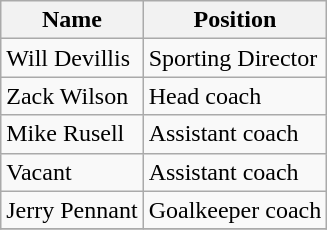<table class="wikitable">
<tr>
<th>Name</th>
<th>Position</th>
</tr>
<tr>
<td>Will Devillis</td>
<td>Sporting Director</td>
</tr>
<tr>
<td>Zack Wilson</td>
<td>Head coach</td>
</tr>
<tr>
<td>Mike Rusell</td>
<td>Assistant coach</td>
</tr>
<tr>
<td>Vacant</td>
<td>Assistant coach</td>
</tr>
<tr>
<td>Jerry Pennant</td>
<td>Goalkeeper coach</td>
</tr>
<tr>
</tr>
</table>
